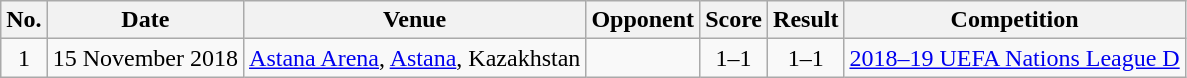<table class="wikitable plainrowheaders sortable">
<tr>
<th>No.</th>
<th>Date</th>
<th>Venue</th>
<th>Opponent</th>
<th>Score</th>
<th>Result</th>
<th>Competition</th>
</tr>
<tr>
<td align=center>1</td>
<td>15 November 2018</td>
<td><a href='#'>Astana Arena</a>, <a href='#'>Astana</a>, Kazakhstan</td>
<td></td>
<td align=center>1–1</td>
<td align=center>1–1</td>
<td><a href='#'>2018–19 UEFA Nations League D</a></td>
</tr>
</table>
